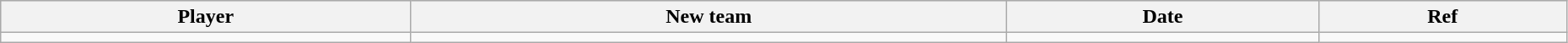<table class="wikitable" width=98%>
<tr style="background:#ddd;">
<th>Player</th>
<th>New team</th>
<th>Date</th>
<th>Ref</th>
</tr>
<tr>
<td></td>
<td></td>
<td></td>
<td></td>
</tr>
</table>
